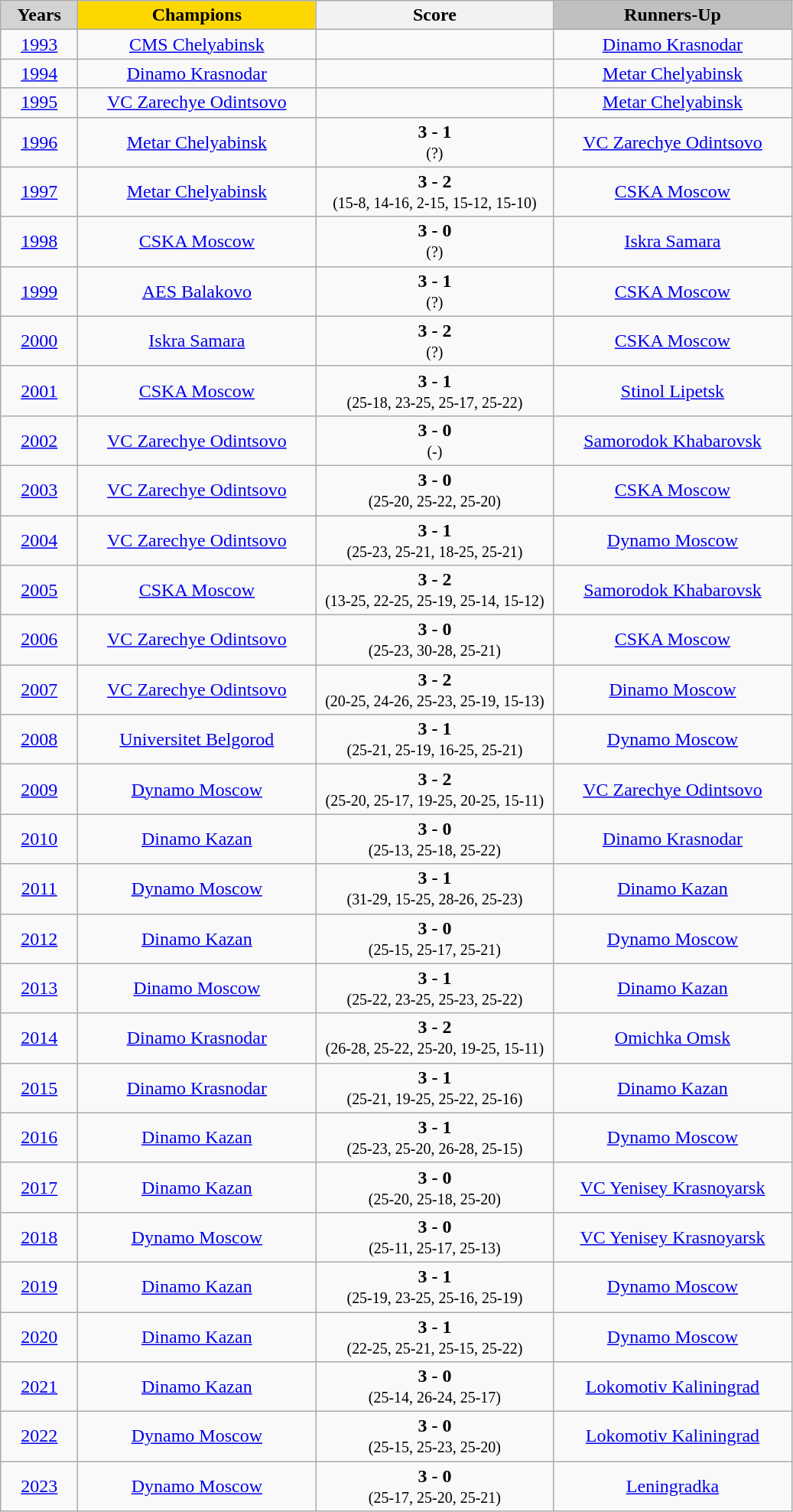<table class="wikitable">
<tr>
<th width=60; style="background:#d3d3d3">Years</th>
<th width=200; style="background:gold">Champions</th>
<th width=200>Score</th>
<th width=200; style="background:silver">Runners-Up</th>
</tr>
<tr align=center>
<td><a href='#'>1993</a></td>
<td><a href='#'>CMS Chelyabinsk</a></td>
<td></td>
<td><a href='#'>Dinamo Krasnodar</a></td>
</tr>
<tr align=center>
<td><a href='#'>1994</a></td>
<td><a href='#'>Dinamo Krasnodar</a></td>
<td></td>
<td><a href='#'>Metar Chelyabinsk</a></td>
</tr>
<tr align=center>
<td><a href='#'>1995</a></td>
<td><a href='#'>VC Zarechye Odintsovo</a></td>
<td></td>
<td><a href='#'>Metar Chelyabinsk</a></td>
</tr>
<tr align=center>
<td><a href='#'>1996</a></td>
<td><a href='#'>Metar Chelyabinsk</a></td>
<td><strong>3 - 1</strong><br><small>(?)</small></td>
<td><a href='#'>VC Zarechye Odintsovo</a></td>
</tr>
<tr align=center>
<td><a href='#'>1997</a></td>
<td><a href='#'>Metar Chelyabinsk</a></td>
<td><strong>3 - 2</strong><br><small>(15-8, 14-16, 2-15, 15-12, 15-10)</small></td>
<td><a href='#'>CSKA Moscow</a></td>
</tr>
<tr align=center>
<td><a href='#'>1998</a></td>
<td><a href='#'>CSKA Moscow</a></td>
<td><strong>3 - 0</strong><br><small>(?)</small></td>
<td><a href='#'>Iskra Samara</a></td>
</tr>
<tr align=center>
<td><a href='#'>1999</a></td>
<td><a href='#'>AES Balakovo</a></td>
<td><strong>3 - 1</strong><br><small>(?)</small></td>
<td><a href='#'>CSKA Moscow</a></td>
</tr>
<tr align=center>
<td><a href='#'>2000</a></td>
<td><a href='#'>Iskra Samara</a></td>
<td><strong>3 - 2</strong><br><small>(?)</small></td>
<td><a href='#'>CSKA Moscow</a></td>
</tr>
<tr align=center>
<td><a href='#'>2001</a></td>
<td><a href='#'>CSKA Moscow</a></td>
<td><strong>3 - 1</strong><br><small>(25-18, 23-25, 25-17, 25-22)</small></td>
<td><a href='#'>Stinol Lipetsk</a></td>
</tr>
<tr align=center>
<td><a href='#'>2002</a></td>
<td><a href='#'>VC Zarechye Odintsovo</a></td>
<td><strong>3 - 0</strong><br><small>(-)</small></td>
<td><a href='#'>Samorodok Khabarovsk</a></td>
</tr>
<tr align=center>
<td><a href='#'>2003</a></td>
<td><a href='#'>VC Zarechye Odintsovo</a></td>
<td><strong>3 - 0</strong><br><small>(25-20, 25-22, 25-20)</small></td>
<td><a href='#'>CSKA Moscow</a></td>
</tr>
<tr align=center>
<td><a href='#'>2004</a></td>
<td><a href='#'>VC Zarechye Odintsovo</a></td>
<td><strong>3 - 1</strong><br><small>(25-23, 25-21, 18-25, 25-21)</small></td>
<td><a href='#'>Dynamo Moscow</a></td>
</tr>
<tr align=center>
<td><a href='#'>2005</a></td>
<td><a href='#'>CSKA Moscow</a></td>
<td><strong>3 - 2</strong><br><small>(13-25, 22-25, 25-19, 25-14, 15-12)</small></td>
<td><a href='#'>Samorodok Khabarovsk</a></td>
</tr>
<tr align=center>
<td><a href='#'>2006</a></td>
<td><a href='#'>VC Zarechye Odintsovo</a></td>
<td><strong>3 - 0</strong><br><small>(25-23, 30-28, 25-21)</small></td>
<td><a href='#'>CSKA Moscow</a></td>
</tr>
<tr align=center>
<td><a href='#'>2007</a></td>
<td><a href='#'>VC Zarechye Odintsovo</a></td>
<td><strong>3 - 2</strong><br><small>(20-25, 24-26, 25-23, 25-19, 15-13)</small></td>
<td><a href='#'>Dinamo Moscow</a></td>
</tr>
<tr align=center>
<td><a href='#'>2008</a></td>
<td><a href='#'>Universitet Belgorod</a></td>
<td><strong>3 - 1</strong><br><small>(25-21, 25-19, 16-25, 25-21)</small></td>
<td><a href='#'>Dynamo Moscow</a></td>
</tr>
<tr align=center>
<td><a href='#'>2009</a></td>
<td><a href='#'>Dynamo Moscow</a></td>
<td><strong>3 - 2</strong><br><small>(25-20, 25-17, 19-25, 20-25, 15-11)</small></td>
<td><a href='#'>VC Zarechye Odintsovo</a></td>
</tr>
<tr align=center>
<td><a href='#'>2010</a></td>
<td><a href='#'>Dinamo Kazan</a></td>
<td><strong>3 - 0</strong><br><small>(25-13, 25-18, 25-22)</small></td>
<td><a href='#'>Dinamo Krasnodar</a></td>
</tr>
<tr align=center>
<td><a href='#'>2011</a></td>
<td><a href='#'>Dynamo Moscow</a></td>
<td><strong>3 - 1</strong><br><small>(31-29, 15-25, 28-26, 25-23)</small></td>
<td><a href='#'>Dinamo Kazan</a></td>
</tr>
<tr align=center>
<td><a href='#'>2012</a></td>
<td><a href='#'>Dinamo Kazan</a></td>
<td><strong>3 - 0</strong><br><small>(25-15, 25-17, 25-21)</small></td>
<td><a href='#'>Dynamo Moscow</a></td>
</tr>
<tr align=center>
<td><a href='#'>2013</a></td>
<td><a href='#'>Dinamo Moscow</a></td>
<td><strong>3 - 1</strong><br><small>(25-22, 23-25, 25-23, 25-22)</small></td>
<td><a href='#'>Dinamo Kazan</a></td>
</tr>
<tr align=center>
<td><a href='#'>2014</a></td>
<td><a href='#'>Dinamo Krasnodar</a></td>
<td><strong>3 - 2</strong><br><small>(26-28, 25-22, 25-20, 19-25, 15-11)</small></td>
<td><a href='#'>Omichka Omsk</a></td>
</tr>
<tr align=center>
<td><a href='#'>2015</a></td>
<td><a href='#'>Dinamo Krasnodar</a></td>
<td><strong>3 - 1</strong><br><small>(25-21, 19-25, 25-22, 25-16)</small></td>
<td><a href='#'>Dinamo Kazan</a></td>
</tr>
<tr align=center>
<td><a href='#'>2016</a></td>
<td><a href='#'>Dinamo Kazan</a></td>
<td><strong>3 - 1</strong><br><small>(25-23, 25-20, 26-28, 25-15)</small></td>
<td><a href='#'>Dynamo Moscow</a></td>
</tr>
<tr align=center>
<td><a href='#'>2017</a></td>
<td><a href='#'>Dinamo Kazan</a></td>
<td><strong>3 - 0</strong><br><small>(25-20, 25-18, 25-20)</small></td>
<td><a href='#'>VC Yenisey Krasnoyarsk</a></td>
</tr>
<tr align=center>
<td><a href='#'>2018</a></td>
<td><a href='#'>Dynamo Moscow</a></td>
<td><strong>3 - 0</strong><br><small>(25-11, 25-17, 25-13)</small></td>
<td><a href='#'>VC Yenisey Krasnoyarsk</a></td>
</tr>
<tr align=center>
<td><a href='#'>2019</a>  </td>
<td><a href='#'>Dinamo Kazan</a></td>
<td><strong>3 - 1</strong><br><small>(25-19, 23-25, 25-16, 25-19)</small></td>
<td><a href='#'>Dynamo Moscow</a></td>
</tr>
<tr align=center>
<td><a href='#'>2020</a></td>
<td><a href='#'>Dinamo Kazan</a></td>
<td><strong>3 - 1</strong><br><small>(22-25, 25-21, 25-15, 25-22)</small></td>
<td><a href='#'>Dynamo Moscow</a></td>
</tr>
<tr align=center>
<td><a href='#'>2021</a></td>
<td><a href='#'>Dinamo Kazan</a></td>
<td><strong>3 - 0</strong><br><small>(25-14, 26-24, 25-17)</small></td>
<td><a href='#'>Lokomotiv Kaliningrad</a></td>
</tr>
<tr align=center>
<td><a href='#'>2022</a></td>
<td><a href='#'>Dynamo Moscow</a></td>
<td><strong>3 - 0</strong><br><small>(25-15, 25-23, 25-20)</small></td>
<td><a href='#'>Lokomotiv Kaliningrad</a></td>
</tr>
<tr align=center>
<td><a href='#'>2023</a></td>
<td><a href='#'>Dynamo Moscow</a></td>
<td><strong>3 - 0</strong><br><small>(25-17, 25-20, 25-21)</small></td>
<td><a href='#'>Leningradka</a></td>
</tr>
</table>
